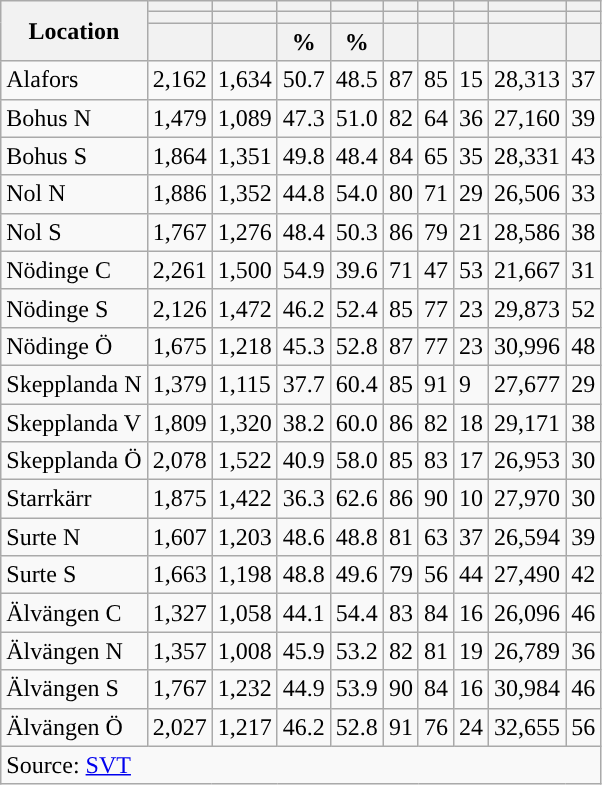<table role="presentation" class="wikitable sortable mw-collapsible">
<tr>
<th rowspan="3">Location</th>
<th></th>
<th></th>
<th></th>
<th></th>
<th></th>
<th></th>
<th></th>
<th></th>
<th></th>
</tr>
<tr>
<th></th>
<th></th>
<th style="background:"></th>
<th style="background:"></th>
<th></th>
<th></th>
<th></th>
<th></th>
<th></th>
</tr>
<tr>
<th data-sort-type="number"></th>
<th data-sort-type="number"></th>
<th data-sort-type="number">%</th>
<th data-sort-type="number">%</th>
<th data-sort-type="number"></th>
<th data-sort-type="number"></th>
<th data-sort-type="number"></th>
<th data-sort-type="number"></th>
<th data-sort-type="number"></th>
</tr>
<tr>
<td align="left">Alafors</td>
<td>2,162</td>
<td>1,634</td>
<td>50.7</td>
<td>48.5</td>
<td>87</td>
<td>85</td>
<td>15</td>
<td>28,313</td>
<td>37</td>
</tr>
<tr>
<td align="left">Bohus N</td>
<td>1,479</td>
<td>1,089</td>
<td>47.3</td>
<td>51.0</td>
<td>82</td>
<td>64</td>
<td>36</td>
<td>27,160</td>
<td>39</td>
</tr>
<tr>
<td align="left">Bohus S</td>
<td>1,864</td>
<td>1,351</td>
<td>49.8</td>
<td>48.4</td>
<td>84</td>
<td>65</td>
<td>35</td>
<td>28,331</td>
<td>43</td>
</tr>
<tr>
<td align="left">Nol N</td>
<td>1,886</td>
<td>1,352</td>
<td>44.8</td>
<td>54.0</td>
<td>80</td>
<td>71</td>
<td>29</td>
<td>26,506</td>
<td>33</td>
</tr>
<tr>
<td align="left">Nol S</td>
<td>1,767</td>
<td>1,276</td>
<td>48.4</td>
<td>50.3</td>
<td>86</td>
<td>79</td>
<td>21</td>
<td>28,586</td>
<td>38</td>
</tr>
<tr>
<td align="left">Nödinge C</td>
<td>2,261</td>
<td>1,500</td>
<td>54.9</td>
<td>39.6</td>
<td>71</td>
<td>47</td>
<td>53</td>
<td>21,667</td>
<td>31</td>
</tr>
<tr>
<td align="left">Nödinge S</td>
<td>2,126</td>
<td>1,472</td>
<td>46.2</td>
<td>52.4</td>
<td>85</td>
<td>77</td>
<td>23</td>
<td>29,873</td>
<td>52</td>
</tr>
<tr>
<td align="left">Nödinge Ö</td>
<td>1,675</td>
<td>1,218</td>
<td>45.3</td>
<td>52.8</td>
<td>87</td>
<td>77</td>
<td>23</td>
<td>30,996</td>
<td>48</td>
</tr>
<tr>
<td align="left">Skepplanda N</td>
<td>1,379</td>
<td>1,115</td>
<td>37.7</td>
<td>60.4</td>
<td>85</td>
<td>91</td>
<td>9</td>
<td>27,677</td>
<td>29</td>
</tr>
<tr>
<td align="left">Skepplanda V</td>
<td>1,809</td>
<td>1,320</td>
<td>38.2</td>
<td>60.0</td>
<td>86</td>
<td>82</td>
<td>18</td>
<td>29,171</td>
<td>38</td>
</tr>
<tr>
<td align="left">Skepplanda Ö</td>
<td>2,078</td>
<td>1,522</td>
<td>40.9</td>
<td>58.0</td>
<td>85</td>
<td>83</td>
<td>17</td>
<td>26,953</td>
<td>30</td>
</tr>
<tr>
<td align="left">Starrkärr</td>
<td>1,875</td>
<td>1,422</td>
<td>36.3</td>
<td>62.6</td>
<td>86</td>
<td>90</td>
<td>10</td>
<td>27,970</td>
<td>30</td>
</tr>
<tr>
<td align="left">Surte N</td>
<td>1,607</td>
<td>1,203</td>
<td>48.6</td>
<td>48.8</td>
<td>81</td>
<td>63</td>
<td>37</td>
<td>26,594</td>
<td>39</td>
</tr>
<tr>
<td align="left">Surte S</td>
<td>1,663</td>
<td>1,198</td>
<td>48.8</td>
<td>49.6</td>
<td>79</td>
<td>56</td>
<td>44</td>
<td>27,490</td>
<td>42</td>
</tr>
<tr>
<td align="left">Älvängen C</td>
<td>1,327</td>
<td>1,058</td>
<td>44.1</td>
<td>54.4</td>
<td>83</td>
<td>84</td>
<td>16</td>
<td>26,096</td>
<td>46</td>
</tr>
<tr>
<td align="left">Älvängen N</td>
<td>1,357</td>
<td>1,008</td>
<td>45.9</td>
<td>53.2</td>
<td>82</td>
<td>81</td>
<td>19</td>
<td>26,789</td>
<td>36</td>
</tr>
<tr>
<td align="left">Älvängen S</td>
<td>1,767</td>
<td>1,232</td>
<td>44.9</td>
<td>53.9</td>
<td>90</td>
<td>84</td>
<td>16</td>
<td>30,984</td>
<td>46</td>
</tr>
<tr>
<td align="left">Älvängen Ö</td>
<td>2,027</td>
<td>1,217</td>
<td>46.2</td>
<td>52.8</td>
<td>91</td>
<td>76</td>
<td>24</td>
<td>32,655</td>
<td>56</td>
</tr>
<tr>
<td colspan="10" align="left">Source: <a href='#'>SVT</a></td>
</tr>
</table>
